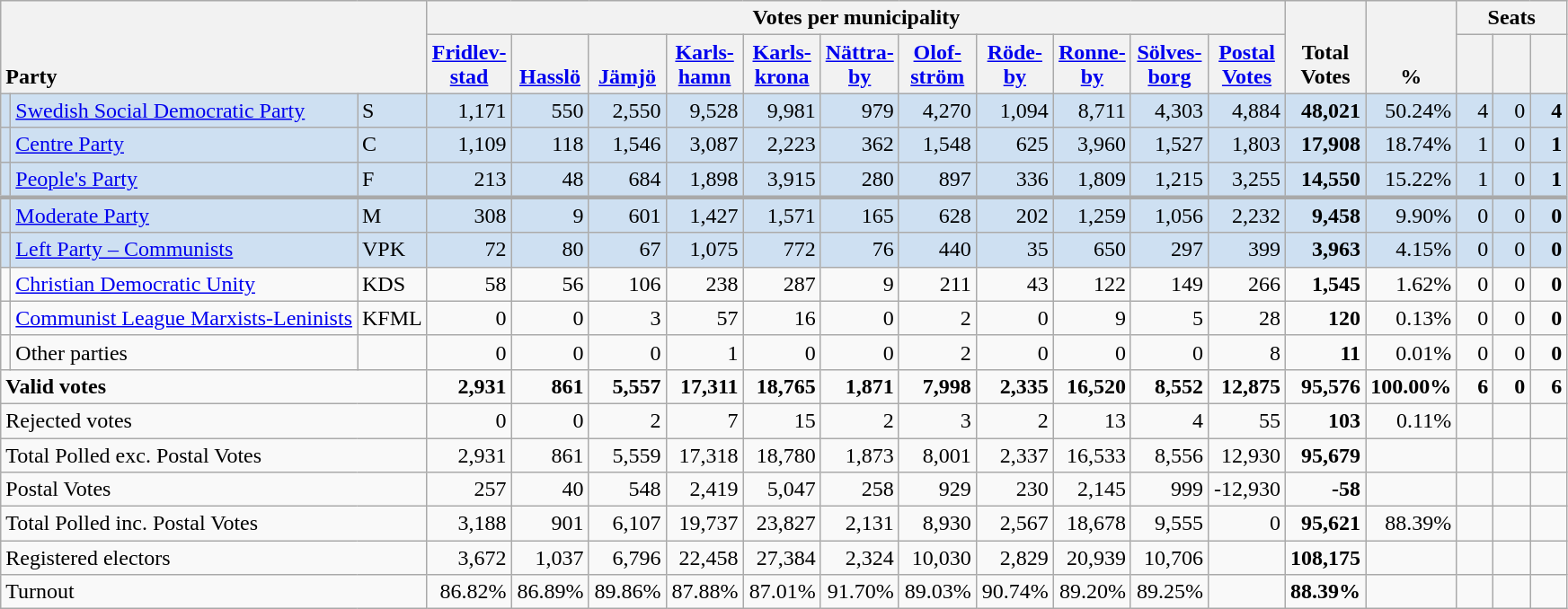<table class="wikitable" border="1" style="text-align:right;">
<tr>
<th style="text-align:left;" valign=bottom rowspan=2 colspan=3>Party</th>
<th colspan=11>Votes per municipality</th>
<th align=center valign=bottom rowspan=2 width="50">Total Votes</th>
<th align=center valign=bottom rowspan=2 width="50">%</th>
<th colspan=3>Seats</th>
</tr>
<tr>
<th align=center valign=bottom width="50"><a href='#'>Fridlev- stad</a></th>
<th align=center valign=bottom width="50"><a href='#'>Hasslö</a></th>
<th align=center valign=bottom width="50"><a href='#'>Jämjö</a></th>
<th align=center valign=bottom width="50"><a href='#'>Karls- hamn</a></th>
<th align=center valign=bottom width="50"><a href='#'>Karls- krona</a></th>
<th align=center valign=bottom width="50"><a href='#'>Nättra- by</a></th>
<th align=center valign=bottom width="50"><a href='#'>Olof- ström</a></th>
<th align=center valign=bottom width="50"><a href='#'>Röde- by</a></th>
<th align=center valign=bottom width="50"><a href='#'>Ronne- by</a></th>
<th align=center valign=bottom width="50"><a href='#'>Sölves- borg</a></th>
<th align=center valign=bottom width="50"><a href='#'>Postal Votes</a></th>
<th align=center valign=bottom width="20"><small></small></th>
<th align=center valign=bottom width="20"><small><a href='#'></a></small></th>
<th align=center valign=bottom width="20"><small></small></th>
</tr>
<tr style="background:#CEE0F2;">
<td></td>
<td align=left style="white-space: nowrap;"><a href='#'>Swedish Social Democratic Party</a></td>
<td align=left>S</td>
<td>1,171</td>
<td>550</td>
<td>2,550</td>
<td>9,528</td>
<td>9,981</td>
<td>979</td>
<td>4,270</td>
<td>1,094</td>
<td>8,711</td>
<td>4,303</td>
<td>4,884</td>
<td><strong>48,021</strong></td>
<td>50.24%</td>
<td>4</td>
<td>0</td>
<td><strong>4</strong></td>
</tr>
<tr style="background:#CEE0F2;">
<td></td>
<td align=left><a href='#'>Centre Party</a></td>
<td align=left>C</td>
<td>1,109</td>
<td>118</td>
<td>1,546</td>
<td>3,087</td>
<td>2,223</td>
<td>362</td>
<td>1,548</td>
<td>625</td>
<td>3,960</td>
<td>1,527</td>
<td>1,803</td>
<td><strong>17,908</strong></td>
<td>18.74%</td>
<td>1</td>
<td>0</td>
<td><strong>1</strong></td>
</tr>
<tr style="background:#CEE0F2;">
<td></td>
<td align=left><a href='#'>People's Party</a></td>
<td align=left>F</td>
<td>213</td>
<td>48</td>
<td>684</td>
<td>1,898</td>
<td>3,915</td>
<td>280</td>
<td>897</td>
<td>336</td>
<td>1,809</td>
<td>1,215</td>
<td>3,255</td>
<td><strong>14,550</strong></td>
<td>15.22%</td>
<td>1</td>
<td>0</td>
<td><strong>1</strong></td>
</tr>
<tr style="background:#CEE0F2; border-top:3px solid darkgray;">
<td></td>
<td align=left><a href='#'>Moderate Party</a></td>
<td align=left>M</td>
<td>308</td>
<td>9</td>
<td>601</td>
<td>1,427</td>
<td>1,571</td>
<td>165</td>
<td>628</td>
<td>202</td>
<td>1,259</td>
<td>1,056</td>
<td>2,232</td>
<td><strong>9,458</strong></td>
<td>9.90%</td>
<td>0</td>
<td>0</td>
<td><strong>0</strong></td>
</tr>
<tr style="background:#CEE0F2;">
<td></td>
<td align=left><a href='#'>Left Party – Communists</a></td>
<td align=left>VPK</td>
<td>72</td>
<td>80</td>
<td>67</td>
<td>1,075</td>
<td>772</td>
<td>76</td>
<td>440</td>
<td>35</td>
<td>650</td>
<td>297</td>
<td>399</td>
<td><strong>3,963</strong></td>
<td>4.15%</td>
<td>0</td>
<td>0</td>
<td><strong>0</strong></td>
</tr>
<tr>
<td></td>
<td align=left><a href='#'>Christian Democratic Unity</a></td>
<td align=left>KDS</td>
<td>58</td>
<td>56</td>
<td>106</td>
<td>238</td>
<td>287</td>
<td>9</td>
<td>211</td>
<td>43</td>
<td>122</td>
<td>149</td>
<td>266</td>
<td><strong>1,545</strong></td>
<td>1.62%</td>
<td>0</td>
<td>0</td>
<td><strong>0</strong></td>
</tr>
<tr>
<td></td>
<td align=left><a href='#'>Communist League Marxists-Leninists</a></td>
<td align=left>KFML</td>
<td>0</td>
<td>0</td>
<td>3</td>
<td>57</td>
<td>16</td>
<td>0</td>
<td>2</td>
<td>0</td>
<td>9</td>
<td>5</td>
<td>28</td>
<td><strong>120</strong></td>
<td>0.13%</td>
<td>0</td>
<td>0</td>
<td><strong>0</strong></td>
</tr>
<tr>
<td></td>
<td align=left>Other parties</td>
<td></td>
<td>0</td>
<td>0</td>
<td>0</td>
<td>1</td>
<td>0</td>
<td>0</td>
<td>2</td>
<td>0</td>
<td>0</td>
<td>0</td>
<td>8</td>
<td><strong>11</strong></td>
<td>0.01%</td>
<td>0</td>
<td>0</td>
<td><strong>0</strong></td>
</tr>
<tr style="font-weight:bold">
<td align=left colspan=3>Valid votes</td>
<td>2,931</td>
<td>861</td>
<td>5,557</td>
<td>17,311</td>
<td>18,765</td>
<td>1,871</td>
<td>7,998</td>
<td>2,335</td>
<td>16,520</td>
<td>8,552</td>
<td>12,875</td>
<td>95,576</td>
<td>100.00%</td>
<td>6</td>
<td>0</td>
<td>6</td>
</tr>
<tr>
<td align=left colspan=3>Rejected votes</td>
<td>0</td>
<td>0</td>
<td>2</td>
<td>7</td>
<td>15</td>
<td>2</td>
<td>3</td>
<td>2</td>
<td>13</td>
<td>4</td>
<td>55</td>
<td><strong>103</strong></td>
<td>0.11%</td>
<td></td>
<td></td>
<td></td>
</tr>
<tr>
<td align=left colspan=3>Total Polled exc. Postal Votes</td>
<td>2,931</td>
<td>861</td>
<td>5,559</td>
<td>17,318</td>
<td>18,780</td>
<td>1,873</td>
<td>8,001</td>
<td>2,337</td>
<td>16,533</td>
<td>8,556</td>
<td>12,930</td>
<td><strong>95,679</strong></td>
<td></td>
<td></td>
<td></td>
<td></td>
</tr>
<tr>
<td align=left colspan=3>Postal Votes</td>
<td>257</td>
<td>40</td>
<td>548</td>
<td>2,419</td>
<td>5,047</td>
<td>258</td>
<td>929</td>
<td>230</td>
<td>2,145</td>
<td>999</td>
<td>-12,930</td>
<td><strong>-58</strong></td>
<td></td>
<td></td>
<td></td>
<td></td>
</tr>
<tr>
<td align=left colspan=3>Total Polled inc. Postal Votes</td>
<td>3,188</td>
<td>901</td>
<td>6,107</td>
<td>19,737</td>
<td>23,827</td>
<td>2,131</td>
<td>8,930</td>
<td>2,567</td>
<td>18,678</td>
<td>9,555</td>
<td>0</td>
<td><strong>95,621</strong></td>
<td>88.39%</td>
<td></td>
<td></td>
<td></td>
</tr>
<tr>
<td align=left colspan=3>Registered electors</td>
<td>3,672</td>
<td>1,037</td>
<td>6,796</td>
<td>22,458</td>
<td>27,384</td>
<td>2,324</td>
<td>10,030</td>
<td>2,829</td>
<td>20,939</td>
<td>10,706</td>
<td></td>
<td><strong>108,175</strong></td>
<td></td>
<td></td>
<td></td>
<td></td>
</tr>
<tr>
<td align=left colspan=3>Turnout</td>
<td>86.82%</td>
<td>86.89%</td>
<td>89.86%</td>
<td>87.88%</td>
<td>87.01%</td>
<td>91.70%</td>
<td>89.03%</td>
<td>90.74%</td>
<td>89.20%</td>
<td>89.25%</td>
<td></td>
<td><strong>88.39%</strong></td>
<td></td>
<td></td>
<td></td>
<td></td>
</tr>
</table>
